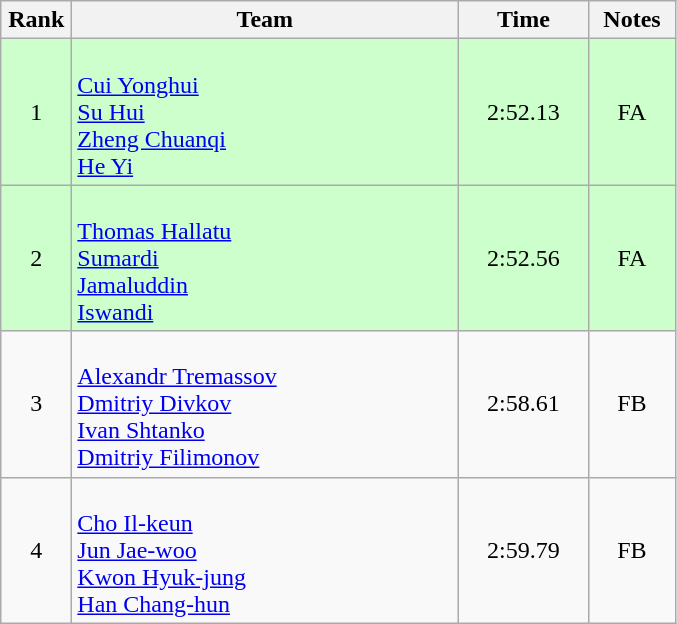<table class=wikitable style="text-align:center">
<tr>
<th width=40>Rank</th>
<th width=250>Team</th>
<th width=80>Time</th>
<th width=50>Notes</th>
</tr>
<tr bgcolor="ccffcc">
<td>1</td>
<td align=left><br><a href='#'>Cui Yonghui</a><br><a href='#'>Su Hui</a><br><a href='#'>Zheng Chuanqi</a><br><a href='#'>He Yi</a></td>
<td>2:52.13</td>
<td>FA</td>
</tr>
<tr bgcolor="ccffcc">
<td>2</td>
<td align=left><br><a href='#'>Thomas Hallatu</a><br><a href='#'>Sumardi</a><br><a href='#'>Jamaluddin</a><br><a href='#'>Iswandi</a></td>
<td>2:52.56</td>
<td>FA</td>
</tr>
<tr>
<td>3</td>
<td align=left><br><a href='#'>Alexandr Tremassov</a><br><a href='#'>Dmitriy Divkov</a><br><a href='#'>Ivan Shtanko</a><br><a href='#'>Dmitriy Filimonov</a></td>
<td>2:58.61</td>
<td>FB</td>
</tr>
<tr>
<td>4</td>
<td align=left><br><a href='#'>Cho Il-keun</a><br><a href='#'>Jun Jae-woo</a><br><a href='#'>Kwon Hyuk-jung</a><br><a href='#'>Han Chang-hun</a></td>
<td>2:59.79</td>
<td>FB</td>
</tr>
</table>
